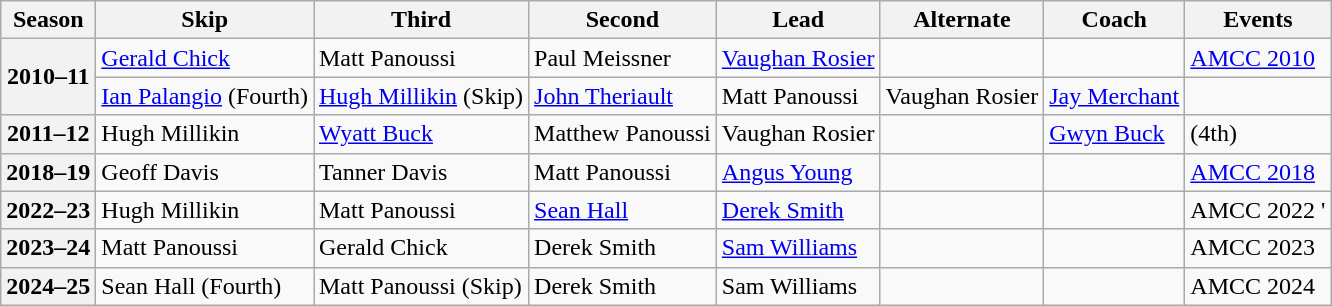<table class="wikitable">
<tr>
<th scope="col">Season</th>
<th scope="col">Skip</th>
<th scope="col">Third</th>
<th scope="col">Second</th>
<th scope="col">Lead</th>
<th scope="col">Alternate</th>
<th scope="col">Coach</th>
<th scope="col">Events</th>
</tr>
<tr>
<th scope="row" rowspan=2>2010–11</th>
<td><a href='#'>Gerald Chick</a></td>
<td>Matt Panoussi</td>
<td>Paul Meissner</td>
<td><a href='#'>Vaughan Rosier</a></td>
<td></td>
<td></td>
<td><a href='#'>AMCC 2010</a> </td>
</tr>
<tr>
<td><a href='#'>Ian Palangio</a> (Fourth)</td>
<td><a href='#'>Hugh Millikin</a> (Skip)</td>
<td><a href='#'>John Theriault</a></td>
<td>Matt Panoussi</td>
<td>Vaughan Rosier</td>
<td><a href='#'>Jay Merchant</a></td>
<td> </td>
</tr>
<tr>
<th scope="row">2011–12</th>
<td>Hugh Millikin</td>
<td><a href='#'>Wyatt Buck</a></td>
<td>Matthew Panoussi</td>
<td>Vaughan Rosier</td>
<td></td>
<td><a href='#'>Gwyn Buck</a></td>
<td> (4th)</td>
</tr>
<tr>
<th scope="row">2018–19</th>
<td>Geoff Davis</td>
<td>Tanner Davis</td>
<td>Matt Panoussi</td>
<td><a href='#'>Angus Young</a></td>
<td></td>
<td></td>
<td><a href='#'>AMCC 2018</a> </td>
</tr>
<tr>
<th scope="row">2022–23</th>
<td>Hugh Millikin</td>
<td>Matt Panoussi</td>
<td><a href='#'>Sean Hall</a></td>
<td><a href='#'>Derek Smith</a></td>
<td></td>
<td></td>
<td>AMCC 2022 '</td>
</tr>
<tr>
<th scope="row">2023–24</th>
<td>Matt Panoussi</td>
<td>Gerald Chick</td>
<td>Derek Smith</td>
<td><a href='#'>Sam Williams</a></td>
<td></td>
<td></td>
<td>AMCC 2023 </td>
</tr>
<tr>
<th scope="row">2024–25</th>
<td>Sean Hall (Fourth)</td>
<td>Matt Panoussi (Skip)</td>
<td>Derek Smith</td>
<td>Sam Williams</td>
<td></td>
<td></td>
<td>AMCC 2024 </td>
</tr>
</table>
